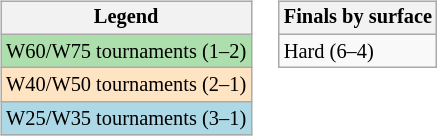<table>
<tr valign=top>
<td><br><table class=wikitable style="font-size:85%">
<tr>
<th>Legend</th>
</tr>
<tr style="background:#addfad;">
<td>W60/W75 tournaments (1–2)</td>
</tr>
<tr style="background:#ffe4c4;">
<td>W40/W50 tournaments (2–1)</td>
</tr>
<tr style="background:lightblue;">
<td>W25/W35 tournaments (3–1)</td>
</tr>
</table>
</td>
<td><br><table class=wikitable style="font-size:85%">
<tr>
<th>Finals by surface</th>
</tr>
<tr>
<td>Hard (6–4)</td>
</tr>
</table>
</td>
</tr>
</table>
